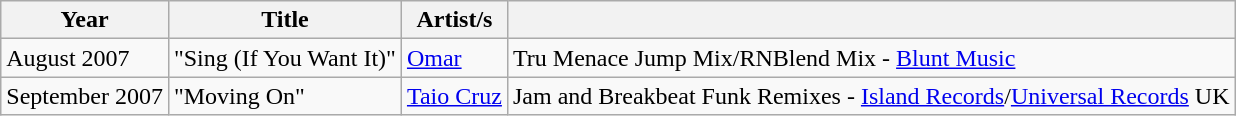<table class="wikitable">
<tr>
<th>Year</th>
<th>Title</th>
<th>Artist/s</th>
<th></th>
</tr>
<tr>
<td>August 2007</td>
<td>"Sing (If You Want It)"</td>
<td><a href='#'>Omar</a></td>
<td>Tru Menace Jump Mix/RNBlend Mix - <a href='#'>Blunt Music</a></td>
</tr>
<tr>
<td>September 2007</td>
<td>"Moving On"</td>
<td><a href='#'>Taio Cruz</a></td>
<td>Jam and Breakbeat Funk Remixes - <a href='#'>Island Records</a>/<a href='#'>Universal Records</a> UK</td>
</tr>
</table>
